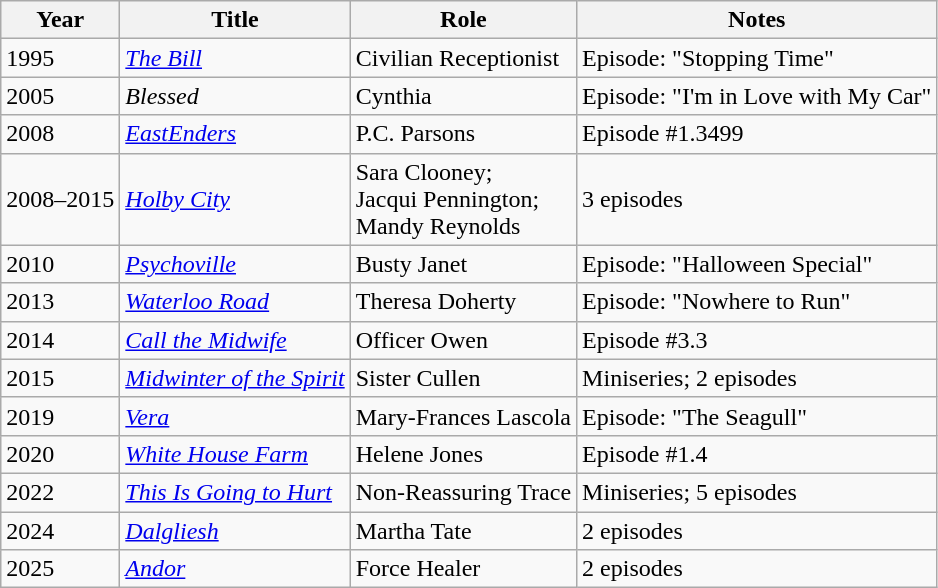<table class="wikitable sortable">
<tr>
<th>Year</th>
<th>Title</th>
<th>Role</th>
<th class="unsortable">Notes</th>
</tr>
<tr>
<td>1995</td>
<td><em><a href='#'>The Bill</a></em></td>
<td>Civilian Receptionist</td>
<td>Episode: "Stopping Time"</td>
</tr>
<tr>
<td>2005</td>
<td><em>Blessed</em></td>
<td>Cynthia</td>
<td>Episode: "I'm in Love with My Car"</td>
</tr>
<tr>
<td>2008</td>
<td><em><a href='#'>EastEnders</a></em></td>
<td>P.C. Parsons</td>
<td>Episode #1.3499</td>
</tr>
<tr>
<td>2008–2015</td>
<td><em><a href='#'>Holby City</a></em></td>
<td>Sara Clooney;<br>Jacqui Pennington;<br>Mandy Reynolds</td>
<td>3 episodes</td>
</tr>
<tr>
<td>2010</td>
<td><em><a href='#'>Psychoville</a></em></td>
<td>Busty Janet</td>
<td>Episode: "Halloween Special"</td>
</tr>
<tr>
<td>2013</td>
<td><em><a href='#'>Waterloo Road</a></em></td>
<td>Theresa Doherty</td>
<td>Episode: "Nowhere to Run"</td>
</tr>
<tr>
<td>2014</td>
<td><em><a href='#'>Call the Midwife</a></em></td>
<td>Officer Owen</td>
<td>Episode #3.3</td>
</tr>
<tr>
<td>2015</td>
<td><em><a href='#'>Midwinter of the Spirit</a></em></td>
<td>Sister Cullen</td>
<td>Miniseries; 2 episodes</td>
</tr>
<tr>
<td>2019</td>
<td><em><a href='#'>Vera</a></em></td>
<td>Mary-Frances Lascola</td>
<td>Episode: "The Seagull"</td>
</tr>
<tr>
<td>2020</td>
<td><em><a href='#'>White House Farm</a></em></td>
<td>Helene Jones</td>
<td>Episode #1.4</td>
</tr>
<tr>
<td>2022</td>
<td><em><a href='#'>This Is Going to Hurt</a></em></td>
<td>Non-Reassuring Trace</td>
<td>Miniseries; 5 episodes</td>
</tr>
<tr>
<td>2024</td>
<td><em><a href='#'>Dalgliesh</a></em></td>
<td>Martha Tate</td>
<td>2 episodes</td>
</tr>
<tr>
<td>2025</td>
<td><em><a href='#'>Andor</a></em></td>
<td>Force Healer</td>
<td>2 episodes</td>
</tr>
</table>
